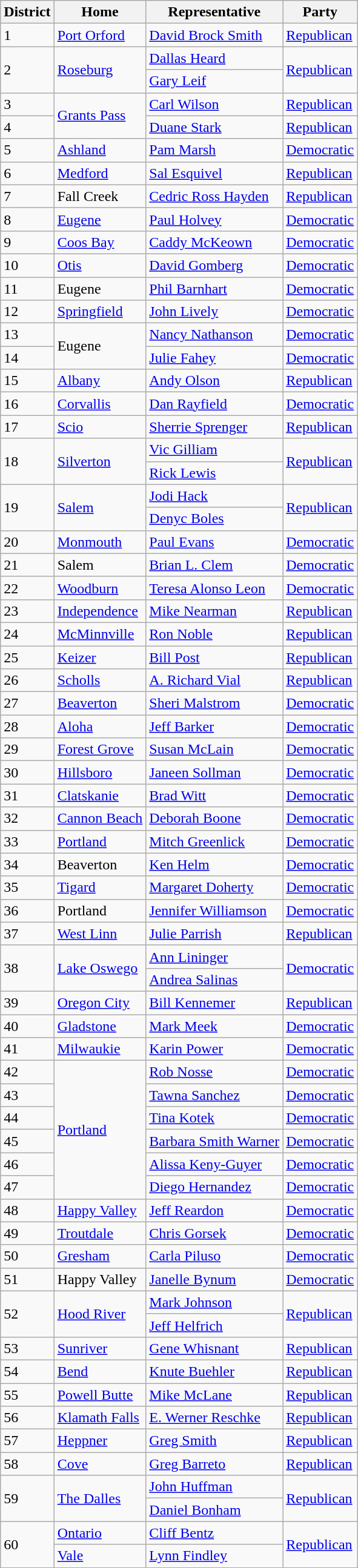<table class="wikitable">
<tr>
<th>District</th>
<th>Home</th>
<th>Representative</th>
<th>Party</th>
</tr>
<tr }>
<td>1</td>
<td><a href='#'>Port Orford</a></td>
<td><a href='#'>David Brock Smith</a></td>
<td><a href='#'>Republican</a></td>
</tr>
<tr>
<td rowspan=2>2</td>
<td rowspan=2><a href='#'>Roseburg</a></td>
<td><a href='#'>Dallas Heard</a></td>
<td rowspan=2 ><a href='#'>Republican</a></td>
</tr>
<tr>
<td><a href='#'>Gary Leif</a></td>
</tr>
<tr>
<td>3</td>
<td rowspan="2"><a href='#'>Grants Pass</a></td>
<td><a href='#'>Carl Wilson</a></td>
<td><a href='#'>Republican</a></td>
</tr>
<tr>
<td>4</td>
<td><a href='#'>Duane Stark</a></td>
<td><a href='#'>Republican</a></td>
</tr>
<tr>
<td>5</td>
<td><a href='#'>Ashland</a></td>
<td><a href='#'>Pam Marsh</a></td>
<td><a href='#'>Democratic</a></td>
</tr>
<tr>
<td>6</td>
<td><a href='#'>Medford</a></td>
<td><a href='#'>Sal Esquivel</a></td>
<td><a href='#'>Republican</a></td>
</tr>
<tr>
<td>7</td>
<td>Fall Creek</td>
<td><a href='#'>Cedric Ross Hayden</a></td>
<td><a href='#'>Republican</a></td>
</tr>
<tr>
<td>8</td>
<td><a href='#'>Eugene</a></td>
<td><a href='#'>Paul Holvey</a></td>
<td><a href='#'>Democratic</a></td>
</tr>
<tr>
<td>9</td>
<td><a href='#'>Coos Bay</a></td>
<td><a href='#'>Caddy McKeown</a></td>
<td><a href='#'>Democratic</a></td>
</tr>
<tr>
<td>10</td>
<td><a href='#'>Otis</a></td>
<td><a href='#'>David Gomberg</a></td>
<td><a href='#'>Democratic</a></td>
</tr>
<tr>
<td>11</td>
<td>Eugene</td>
<td><a href='#'>Phil Barnhart</a></td>
<td><a href='#'>Democratic</a></td>
</tr>
<tr>
<td>12</td>
<td><a href='#'>Springfield</a></td>
<td><a href='#'>John Lively</a></td>
<td><a href='#'>Democratic</a></td>
</tr>
<tr>
<td>13</td>
<td rowspan="2">Eugene</td>
<td><a href='#'>Nancy Nathanson</a></td>
<td><a href='#'>Democratic</a></td>
</tr>
<tr>
<td>14</td>
<td><a href='#'>Julie Fahey</a></td>
<td><a href='#'>Democratic</a></td>
</tr>
<tr>
<td>15</td>
<td><a href='#'>Albany</a></td>
<td><a href='#'>Andy Olson</a></td>
<td><a href='#'>Republican</a></td>
</tr>
<tr>
<td>16</td>
<td><a href='#'>Corvallis</a></td>
<td><a href='#'>Dan Rayfield</a></td>
<td><a href='#'>Democratic</a></td>
</tr>
<tr>
<td>17</td>
<td><a href='#'>Scio</a></td>
<td><a href='#'>Sherrie Sprenger</a></td>
<td><a href='#'>Republican</a></td>
</tr>
<tr>
<td rowspan=2>18</td>
<td rowspan=2><a href='#'>Silverton</a></td>
<td><a href='#'>Vic Gilliam</a></td>
<td rowspan=2 ><a href='#'>Republican</a></td>
</tr>
<tr>
<td><a href='#'>Rick Lewis</a></td>
</tr>
<tr>
<td rowspan=2>19</td>
<td rowspan=2><a href='#'>Salem</a></td>
<td><a href='#'>Jodi Hack</a></td>
<td rowspan=2 ><a href='#'>Republican</a></td>
</tr>
<tr>
<td><a href='#'>Denyc Boles</a></td>
</tr>
<tr>
<td>20</td>
<td><a href='#'>Monmouth</a></td>
<td><a href='#'>Paul Evans</a></td>
<td><a href='#'>Democratic</a></td>
</tr>
<tr>
<td>21</td>
<td>Salem</td>
<td><a href='#'>Brian L. Clem</a></td>
<td><a href='#'>Democratic</a></td>
</tr>
<tr>
<td>22</td>
<td><a href='#'>Woodburn</a></td>
<td><a href='#'>Teresa Alonso Leon</a></td>
<td><a href='#'>Democratic</a></td>
</tr>
<tr>
<td>23</td>
<td><a href='#'>Independence</a></td>
<td><a href='#'>Mike Nearman</a></td>
<td><a href='#'>Republican</a></td>
</tr>
<tr>
<td>24</td>
<td><a href='#'>McMinnville</a></td>
<td><a href='#'>Ron Noble</a></td>
<td><a href='#'>Republican</a></td>
</tr>
<tr>
<td>25</td>
<td><a href='#'>Keizer</a></td>
<td><a href='#'>Bill Post</a></td>
<td><a href='#'>Republican</a></td>
</tr>
<tr>
<td>26</td>
<td><a href='#'>Scholls</a></td>
<td><a href='#'>A. Richard Vial</a></td>
<td><a href='#'>Republican</a></td>
</tr>
<tr>
<td>27</td>
<td><a href='#'>Beaverton</a></td>
<td><a href='#'>Sheri Malstrom</a></td>
<td><a href='#'>Democratic</a></td>
</tr>
<tr>
<td>28</td>
<td><a href='#'>Aloha</a></td>
<td><a href='#'>Jeff Barker</a></td>
<td><a href='#'>Democratic</a></td>
</tr>
<tr>
<td>29</td>
<td><a href='#'>Forest Grove</a></td>
<td><a href='#'>Susan McLain</a></td>
<td><a href='#'>Democratic</a></td>
</tr>
<tr>
<td>30</td>
<td><a href='#'>Hillsboro</a></td>
<td><a href='#'>Janeen Sollman</a></td>
<td><a href='#'>Democratic</a></td>
</tr>
<tr>
<td>31</td>
<td><a href='#'>Clatskanie</a></td>
<td><a href='#'>Brad Witt</a></td>
<td><a href='#'>Democratic</a></td>
</tr>
<tr>
<td>32</td>
<td><a href='#'>Cannon Beach</a></td>
<td><a href='#'>Deborah Boone</a></td>
<td><a href='#'>Democratic</a></td>
</tr>
<tr>
<td>33</td>
<td><a href='#'>Portland</a></td>
<td><a href='#'>Mitch Greenlick</a></td>
<td><a href='#'>Democratic</a></td>
</tr>
<tr>
<td>34</td>
<td>Beaverton</td>
<td><a href='#'>Ken Helm</a></td>
<td><a href='#'>Democratic</a></td>
</tr>
<tr>
<td>35</td>
<td><a href='#'>Tigard</a></td>
<td><a href='#'>Margaret Doherty</a></td>
<td><a href='#'>Democratic</a></td>
</tr>
<tr>
<td>36</td>
<td>Portland</td>
<td><a href='#'>Jennifer Williamson</a></td>
<td><a href='#'>Democratic</a></td>
</tr>
<tr>
<td>37</td>
<td><a href='#'>West Linn</a></td>
<td><a href='#'>Julie Parrish</a></td>
<td><a href='#'>Republican</a></td>
</tr>
<tr>
<td rowspan=2>38</td>
<td rowspan=2><a href='#'>Lake Oswego</a></td>
<td><a href='#'>Ann Lininger</a></td>
<td rowspan=2 ><a href='#'>Democratic</a></td>
</tr>
<tr>
<td><a href='#'>Andrea Salinas</a></td>
</tr>
<tr>
<td>39</td>
<td><a href='#'>Oregon City</a></td>
<td><a href='#'>Bill Kennemer</a></td>
<td><a href='#'>Republican</a></td>
</tr>
<tr>
<td>40</td>
<td><a href='#'>Gladstone</a></td>
<td><a href='#'>Mark Meek</a></td>
<td><a href='#'>Democratic</a></td>
</tr>
<tr>
<td>41</td>
<td><a href='#'>Milwaukie</a></td>
<td><a href='#'>Karin Power</a></td>
<td><a href='#'>Democratic</a></td>
</tr>
<tr>
<td>42</td>
<td rowspan="6"><a href='#'>Portland</a></td>
<td><a href='#'>Rob Nosse</a></td>
<td><a href='#'>Democratic</a></td>
</tr>
<tr>
<td>43</td>
<td><a href='#'>Tawna Sanchez</a></td>
<td><a href='#'>Democratic</a></td>
</tr>
<tr>
<td>44</td>
<td><a href='#'>Tina Kotek</a></td>
<td><a href='#'>Democratic</a></td>
</tr>
<tr>
<td>45</td>
<td><a href='#'>Barbara Smith Warner</a></td>
<td><a href='#'>Democratic</a></td>
</tr>
<tr>
<td>46</td>
<td><a href='#'>Alissa Keny-Guyer</a></td>
<td><a href='#'>Democratic</a></td>
</tr>
<tr>
<td>47</td>
<td><a href='#'>Diego Hernandez</a></td>
<td><a href='#'>Democratic</a></td>
</tr>
<tr>
<td>48</td>
<td><a href='#'>Happy Valley</a></td>
<td><a href='#'>Jeff Reardon</a></td>
<td><a href='#'>Democratic</a></td>
</tr>
<tr>
<td>49</td>
<td><a href='#'>Troutdale</a></td>
<td><a href='#'>Chris Gorsek</a></td>
<td><a href='#'>Democratic</a></td>
</tr>
<tr>
<td>50</td>
<td><a href='#'>Gresham</a></td>
<td><a href='#'>Carla Piluso</a></td>
<td><a href='#'>Democratic</a></td>
</tr>
<tr>
<td>51</td>
<td>Happy Valley</td>
<td><a href='#'>Janelle Bynum</a></td>
<td><a href='#'>Democratic</a></td>
</tr>
<tr>
<td rowspan=2>52</td>
<td rowspan=2><a href='#'>Hood River</a></td>
<td><a href='#'>Mark Johnson</a></td>
<td rowspan=2 ><a href='#'>Republican</a></td>
</tr>
<tr>
<td><a href='#'>Jeff Helfrich</a></td>
</tr>
<tr>
<td>53</td>
<td><a href='#'>Sunriver</a></td>
<td><a href='#'>Gene Whisnant</a></td>
<td><a href='#'>Republican</a></td>
</tr>
<tr>
<td>54</td>
<td><a href='#'>Bend</a></td>
<td><a href='#'>Knute Buehler</a></td>
<td><a href='#'>Republican</a></td>
</tr>
<tr>
<td>55</td>
<td><a href='#'>Powell Butte</a></td>
<td><a href='#'>Mike McLane</a></td>
<td><a href='#'>Republican</a></td>
</tr>
<tr>
<td>56</td>
<td><a href='#'>Klamath Falls</a></td>
<td><a href='#'>E. Werner Reschke</a></td>
<td><a href='#'>Republican</a></td>
</tr>
<tr>
<td>57</td>
<td><a href='#'>Heppner</a></td>
<td><a href='#'>Greg Smith</a></td>
<td><a href='#'>Republican</a></td>
</tr>
<tr>
<td>58</td>
<td><a href='#'>Cove</a></td>
<td><a href='#'>Greg Barreto</a></td>
<td><a href='#'>Republican</a></td>
</tr>
<tr>
<td rowspan=2>59</td>
<td rowspan=2><a href='#'>The Dalles</a></td>
<td><a href='#'>John Huffman</a></td>
<td rowspan=2 ><a href='#'>Republican</a></td>
</tr>
<tr>
<td><a href='#'>Daniel Bonham</a></td>
</tr>
<tr>
<td rowspan=2>60</td>
<td><a href='#'>Ontario</a></td>
<td><a href='#'>Cliff Bentz</a></td>
<td rowspan=2 ><a href='#'>Republican</a></td>
</tr>
<tr>
<td><a href='#'>Vale</a></td>
<td><a href='#'>Lynn Findley</a></td>
</tr>
</table>
